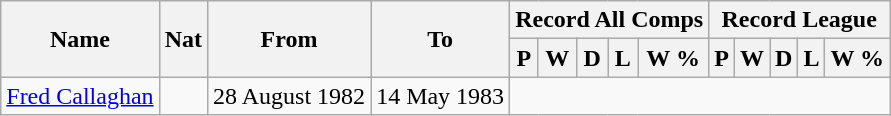<table style="text-align: center" class="wikitable">
<tr>
<th rowspan="2">Name</th>
<th rowspan="2">Nat</th>
<th rowspan="2">From</th>
<th rowspan="2">To</th>
<th colspan="5">Record All Comps</th>
<th colspan="5">Record League</th>
</tr>
<tr>
<th>P</th>
<th>W</th>
<th>D</th>
<th>L</th>
<th>W %</th>
<th>P</th>
<th>W</th>
<th>D</th>
<th>L</th>
<th>W %</th>
</tr>
<tr>
<td style="text-align:left;"><a href='#'>Fred Callaghan</a></td>
<td></td>
<td style="text-align:left;">28 August 1982</td>
<td style="text-align:left;">14 May 1983<br>
</td>
</tr>
</table>
